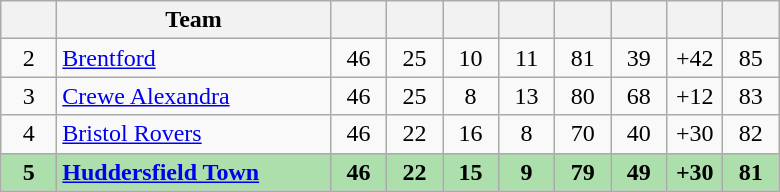<table class="wikitable" style="text-align:center">
<tr>
<th width="30"></th>
<th width="175">Team</th>
<th width="30"></th>
<th width="30"></th>
<th width="30"></th>
<th width="30"></th>
<th width="30"></th>
<th width="30"></th>
<th width="30"></th>
<th width="30"></th>
</tr>
<tr>
<td>2</td>
<td align=left><a href='#'>Brentford</a></td>
<td>46</td>
<td>25</td>
<td>10</td>
<td>11</td>
<td>81</td>
<td>39</td>
<td>+42</td>
<td>85</td>
</tr>
<tr>
<td>3</td>
<td align=left><a href='#'>Crewe Alexandra</a></td>
<td>46</td>
<td>25</td>
<td>8</td>
<td>13</td>
<td>80</td>
<td>68</td>
<td>+12</td>
<td>83</td>
</tr>
<tr>
<td>4</td>
<td align=left><a href='#'>Bristol Rovers</a></td>
<td>46</td>
<td>22</td>
<td>16</td>
<td>8</td>
<td>70</td>
<td>40</td>
<td>+30</td>
<td>82</td>
</tr>
<tr bgcolor=#ADDFAD>
<td><strong>5</strong></td>
<td align=left><strong><a href='#'>Huddersfield Town</a></strong></td>
<td><strong>46</strong></td>
<td><strong>22</strong></td>
<td><strong>15</strong></td>
<td><strong>9</strong></td>
<td><strong>79</strong></td>
<td><strong>49</strong></td>
<td><strong>+30</strong></td>
<td><strong>81</strong></td>
</tr>
</table>
